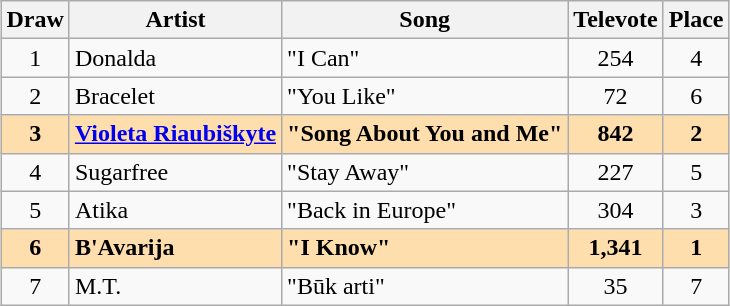<table class="sortable wikitable" style="margin: 1em auto 1em auto; text-align:center">
<tr>
<th>Draw</th>
<th>Artist</th>
<th>Song</th>
<th>Televote</th>
<th>Place</th>
</tr>
<tr>
<td>1</td>
<td align="left">Donalda</td>
<td align="left">"I Can"</td>
<td>254</td>
<td>4</td>
</tr>
<tr>
<td>2</td>
<td align="left">Bracelet</td>
<td align="left">"You Like"</td>
<td>72</td>
<td>6</td>
</tr>
<tr style="font-weight:bold; background:navajowhite;">
<td>3</td>
<td align="left"><a href='#'>Violeta Riaubiškyte</a></td>
<td align="left">"Song About You and Me"</td>
<td>842</td>
<td>2</td>
</tr>
<tr>
<td>4</td>
<td align="left">Sugarfree</td>
<td align="left">"Stay Away"</td>
<td>227</td>
<td>5</td>
</tr>
<tr>
<td>5</td>
<td align="left">Atika</td>
<td align="left">"Back in Europe"</td>
<td>304</td>
<td>3</td>
</tr>
<tr style="font-weight:bold; background:navajowhite;">
<td>6</td>
<td align="left">B'Avarija</td>
<td align="left">"I Know"</td>
<td>1,341</td>
<td>1</td>
</tr>
<tr>
<td>7</td>
<td align="left">M.T.</td>
<td align="left">"Būk arti"</td>
<td>35</td>
<td>7</td>
</tr>
</table>
